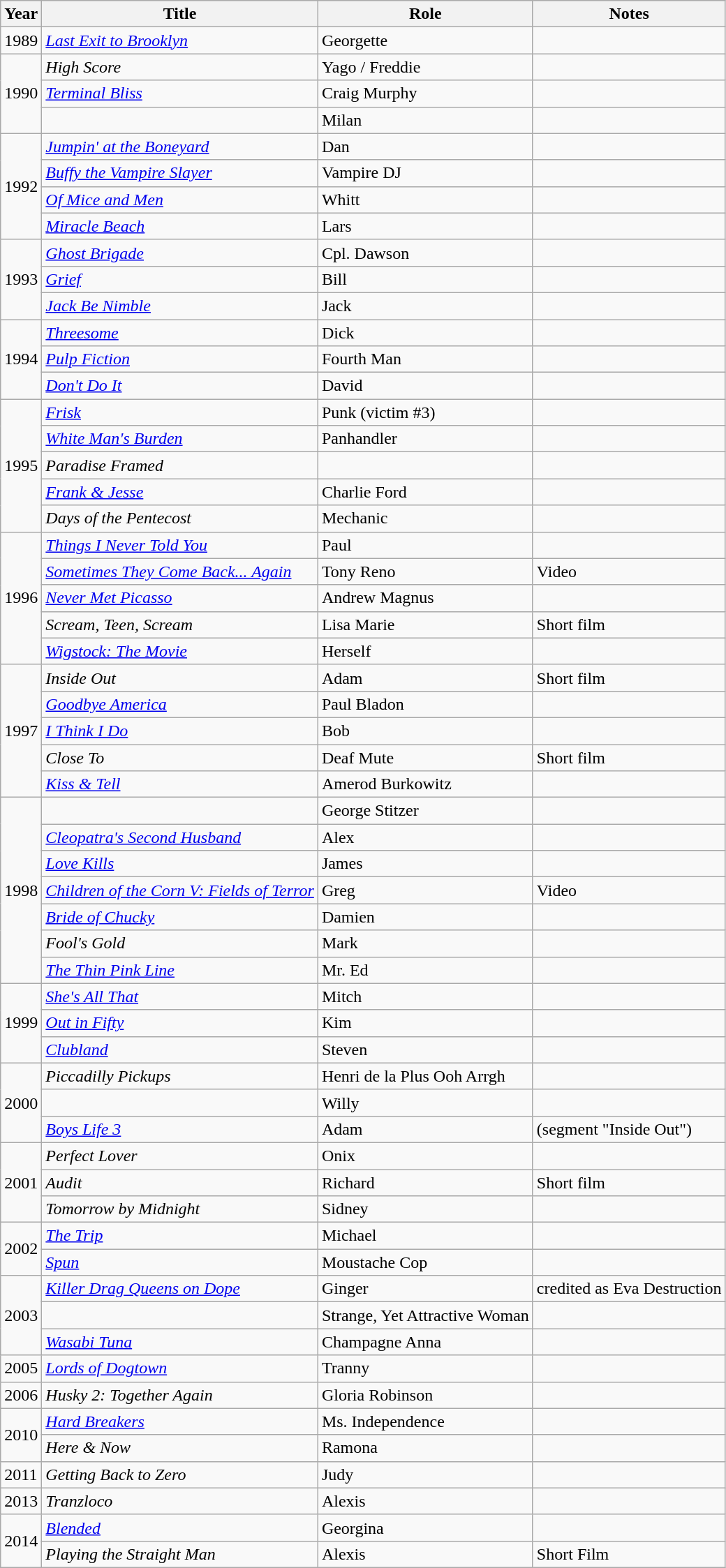<table class="wikitable sortable">
<tr>
<th>Year</th>
<th>Title</th>
<th>Role</th>
<th class="unsortable">Notes</th>
</tr>
<tr>
<td>1989</td>
<td><em><a href='#'>Last Exit to Brooklyn</a></em></td>
<td>Georgette</td>
<td></td>
</tr>
<tr>
<td rowspan="3">1990</td>
<td><em>High Score</em></td>
<td>Yago / Freddie</td>
<td></td>
</tr>
<tr>
<td><em><a href='#'>Terminal Bliss</a></em></td>
<td>Craig Murphy</td>
<td></td>
</tr>
<tr>
<td><em></em></td>
<td>Milan</td>
<td></td>
</tr>
<tr>
<td rowspan="4">1992</td>
<td><em><a href='#'>Jumpin' at the Boneyard</a></em></td>
<td>Dan</td>
<td></td>
</tr>
<tr>
<td><em><a href='#'>Buffy the Vampire Slayer</a></em></td>
<td>Vampire DJ</td>
<td></td>
</tr>
<tr>
<td><em><a href='#'>Of Mice and Men</a></em></td>
<td>Whitt</td>
<td></td>
</tr>
<tr>
<td><em><a href='#'>Miracle Beach</a></em></td>
<td>Lars</td>
<td></td>
</tr>
<tr>
<td rowspan="3">1993</td>
<td><em><a href='#'>Ghost Brigade</a></em></td>
<td>Cpl. Dawson</td>
<td></td>
</tr>
<tr>
<td><em><a href='#'>Grief</a></em></td>
<td>Bill</td>
<td></td>
</tr>
<tr>
<td><em><a href='#'>Jack Be Nimble</a></em></td>
<td>Jack</td>
<td></td>
</tr>
<tr>
<td rowspan="3">1994</td>
<td><em><a href='#'>Threesome</a></em></td>
<td>Dick</td>
<td></td>
</tr>
<tr>
<td><em><a href='#'>Pulp Fiction</a></em></td>
<td>Fourth Man</td>
<td></td>
</tr>
<tr>
<td><em><a href='#'>Don't Do It</a></em></td>
<td>David</td>
<td></td>
</tr>
<tr>
<td rowspan="5">1995</td>
<td><em><a href='#'>Frisk</a></em></td>
<td>Punk (victim #3)</td>
<td></td>
</tr>
<tr>
<td><em><a href='#'>White Man's Burden</a></em></td>
<td>Panhandler</td>
<td></td>
</tr>
<tr>
<td><em>Paradise Framed</em></td>
<td></td>
<td></td>
</tr>
<tr>
<td><em><a href='#'>Frank & Jesse</a></em></td>
<td>Charlie Ford</td>
<td></td>
</tr>
<tr>
<td><em>Days of the Pentecost</em></td>
<td>Mechanic</td>
<td></td>
</tr>
<tr>
<td rowspan="5">1996</td>
<td><em><a href='#'>Things I Never Told You</a></em></td>
<td>Paul</td>
<td></td>
</tr>
<tr>
<td><em><a href='#'>Sometimes They Come Back... Again</a></em></td>
<td>Tony Reno</td>
<td>Video</td>
</tr>
<tr>
<td><em><a href='#'>Never Met Picasso</a></em></td>
<td>Andrew Magnus</td>
<td></td>
</tr>
<tr>
<td><em>Scream, Teen, Scream</em></td>
<td>Lisa Marie</td>
<td>Short film</td>
</tr>
<tr>
<td><em><a href='#'>Wigstock: The Movie</a></em></td>
<td>Herself</td>
<td></td>
</tr>
<tr>
<td rowspan="5">1997</td>
<td><em>Inside Out</em></td>
<td>Adam</td>
<td>Short film</td>
</tr>
<tr>
<td><em><a href='#'>Goodbye America</a></em></td>
<td>Paul Bladon</td>
<td></td>
</tr>
<tr>
<td><em><a href='#'>I Think I Do</a></em></td>
<td>Bob</td>
<td></td>
</tr>
<tr>
<td><em>Close To</em></td>
<td>Deaf Mute</td>
<td>Short film</td>
</tr>
<tr>
<td><em><a href='#'>Kiss & Tell</a></em></td>
<td>Amerod Burkowitz</td>
<td></td>
</tr>
<tr>
<td rowspan="7">1998</td>
<td><em></em></td>
<td>George Stitzer</td>
<td></td>
</tr>
<tr>
<td><em><a href='#'>Cleopatra's Second Husband</a></em></td>
<td>Alex</td>
<td></td>
</tr>
<tr>
<td><em><a href='#'>Love Kills</a></em></td>
<td>James</td>
<td></td>
</tr>
<tr>
<td><em><a href='#'>Children of the Corn V: Fields of Terror</a></em></td>
<td>Greg</td>
<td>Video</td>
</tr>
<tr>
<td><em><a href='#'>Bride of Chucky</a></em></td>
<td>Damien</td>
<td></td>
</tr>
<tr>
<td><em>Fool's Gold</em></td>
<td>Mark</td>
<td></td>
</tr>
<tr>
<td><em><a href='#'>The Thin Pink Line</a></em></td>
<td>Mr. Ed</td>
<td></td>
</tr>
<tr>
<td rowspan="3">1999</td>
<td><em><a href='#'>She's All That</a></em></td>
<td>Mitch</td>
<td></td>
</tr>
<tr>
<td><em><a href='#'>Out in Fifty</a></em></td>
<td>Kim</td>
<td></td>
</tr>
<tr>
<td><em><a href='#'>Clubland</a></em></td>
<td>Steven</td>
<td></td>
</tr>
<tr>
<td rowspan="3">2000</td>
<td><em>Piccadilly Pickups</em></td>
<td>Henri de la Plus Ooh Arrgh</td>
<td></td>
</tr>
<tr>
<td><em></em></td>
<td>Willy</td>
<td></td>
</tr>
<tr>
<td><em><a href='#'>Boys Life 3</a></em></td>
<td>Adam</td>
<td>(segment "Inside Out")</td>
</tr>
<tr>
<td rowspan="3">2001</td>
<td><em>Perfect Lover</em></td>
<td>Onix</td>
<td></td>
</tr>
<tr>
<td><em>Audit</em></td>
<td>Richard</td>
<td>Short film</td>
</tr>
<tr>
<td><em>Tomorrow by Midnight</em></td>
<td>Sidney</td>
<td></td>
</tr>
<tr>
<td rowspan="2">2002</td>
<td><em><a href='#'>The Trip</a></em></td>
<td>Michael</td>
<td></td>
</tr>
<tr>
<td><em><a href='#'>Spun</a></em></td>
<td>Moustache Cop</td>
<td></td>
</tr>
<tr>
<td rowspan="3">2003</td>
<td><em><a href='#'>Killer Drag Queens on Dope</a></em></td>
<td>Ginger</td>
<td>credited as Eva Destruction</td>
</tr>
<tr>
<td><em></em></td>
<td>Strange, Yet Attractive Woman</td>
<td></td>
</tr>
<tr>
<td><em><a href='#'>Wasabi Tuna</a></em></td>
<td>Champagne Anna</td>
<td></td>
</tr>
<tr>
<td>2005</td>
<td><em><a href='#'>Lords of Dogtown</a></em></td>
<td>Tranny</td>
<td></td>
</tr>
<tr>
<td>2006</td>
<td><em>Husky 2: Together Again</em></td>
<td>Gloria Robinson</td>
<td></td>
</tr>
<tr>
<td rowspan="2">2010</td>
<td><em><a href='#'>Hard Breakers</a></em></td>
<td>Ms. Independence</td>
<td></td>
</tr>
<tr>
<td><em>Here & Now</em></td>
<td>Ramona</td>
<td></td>
</tr>
<tr>
<td>2011</td>
<td><em>Getting Back to Zero</em></td>
<td>Judy</td>
<td></td>
</tr>
<tr>
<td>2013</td>
<td><em>Tranzloco</em></td>
<td>Alexis</td>
<td></td>
</tr>
<tr>
<td rowspan="2">2014</td>
<td><em><a href='#'>Blended</a></em></td>
<td>Georgina</td>
<td></td>
</tr>
<tr>
<td><em>Playing the Straight Man</em></td>
<td>Alexis</td>
<td>Short Film</td>
</tr>
</table>
